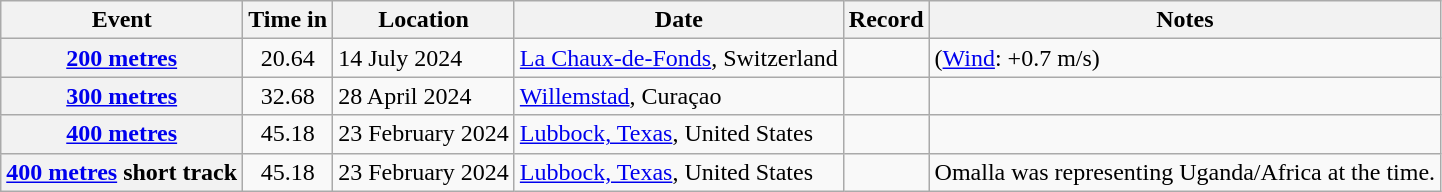<table class="wikitable plainrowheaders">
<tr>
<th scope="col">Event</th>
<th scope="col">Time in </th>
<th scope="col">Location</th>
<th scope="col">Date</th>
<th scope="col">Record</th>
<th scope="col">Notes</th>
</tr>
<tr>
<th scope="row"><a href='#'>200 metres</a></th>
<td style="text-align:center">20.64</td>
<td>14 July 2024</td>
<td><a href='#'>La Chaux-de-Fonds</a>, Switzerland</td>
<td></td>
<td>(<a href='#'>Wind</a>: +0.7 m/s)</td>
</tr>
<tr>
<th scope="row"><a href='#'>300 metres</a></th>
<td style="text-align:center">32.68</td>
<td>28 April 2024</td>
<td><a href='#'>Willemstad</a>, Curaçao</td>
<td></td>
<td></td>
</tr>
<tr>
<th scope="row"><a href='#'>400 metres</a></th>
<td style="text-align:center">45.18 </td>
<td>23 February 2024</td>
<td><a href='#'>Lubbock, Texas</a>, United States</td>
<td></td>
<td></td>
</tr>
<tr>
<th scope="row"><a href='#'>400 metres</a> short track</th>
<td style="text-align:center">45.18 </td>
<td>23 February 2024</td>
<td><a href='#'>Lubbock, Texas</a>, United States</td>
<td style="text-align:center"></td>
<td>Omalla was representing Uganda/Africa at the time.</td>
</tr>
</table>
